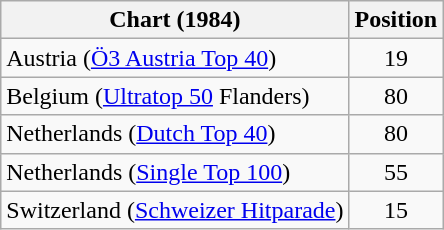<table class="wikitable sortable">
<tr>
<th>Chart (1984)</th>
<th>Position</th>
</tr>
<tr>
<td>Austria (<a href='#'>Ö3 Austria Top 40</a>)</td>
<td align="center">19</td>
</tr>
<tr>
<td>Belgium (<a href='#'>Ultratop 50</a> Flanders)</td>
<td align="center">80</td>
</tr>
<tr>
<td>Netherlands (<a href='#'>Dutch Top 40</a>)</td>
<td align="center">80</td>
</tr>
<tr>
<td>Netherlands (<a href='#'>Single Top 100</a>)</td>
<td align="center">55</td>
</tr>
<tr>
<td>Switzerland (<a href='#'>Schweizer Hitparade</a>)</td>
<td align="center">15</td>
</tr>
</table>
